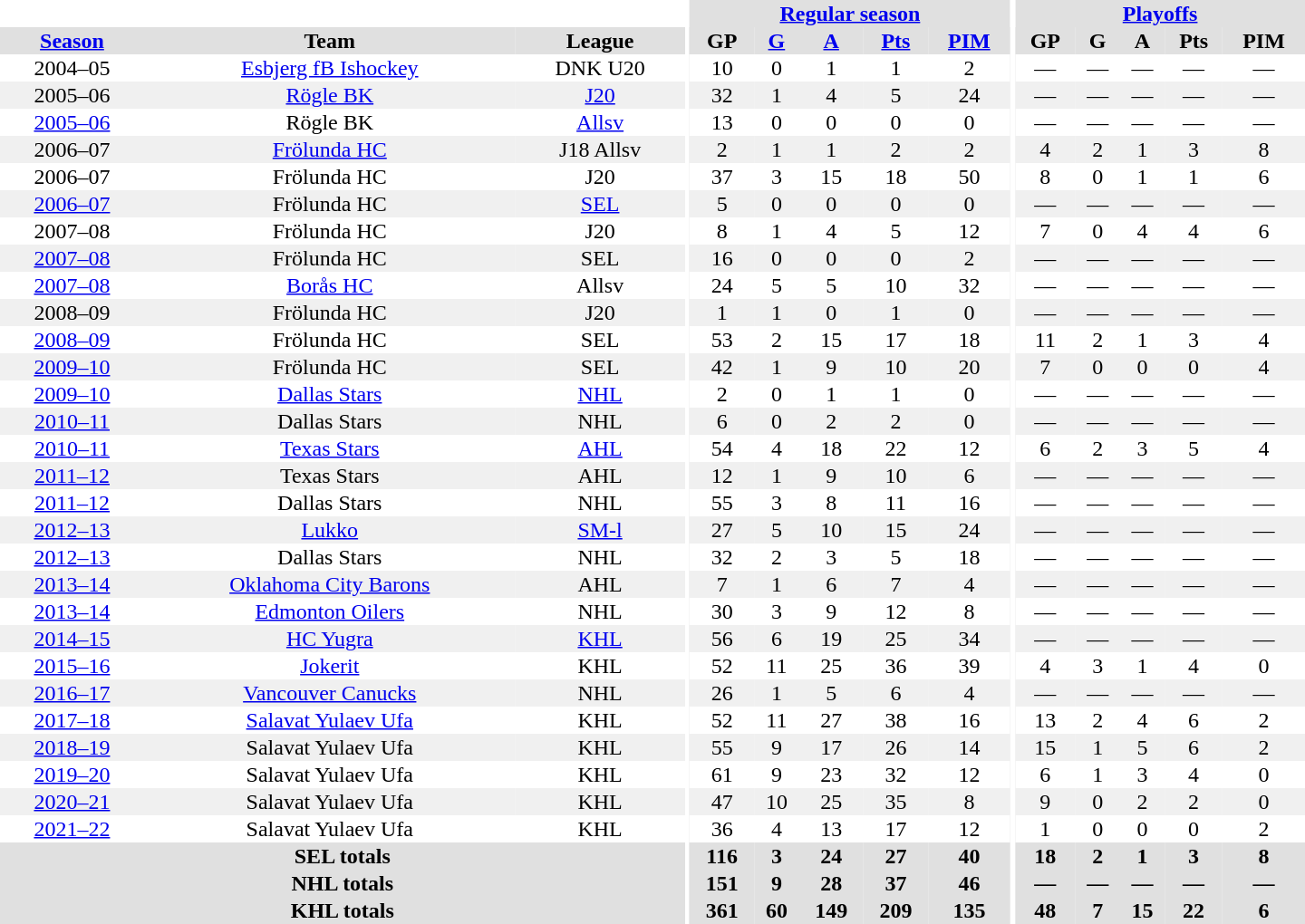<table border="0" cellpadding="1" cellspacing="0" style="text-align:center; width:60em">
<tr bgcolor="#e0e0e0">
<th colspan="3" bgcolor="#ffffff"></th>
<th rowspan="99" bgcolor="#ffffff"></th>
<th colspan="5"><a href='#'>Regular season</a></th>
<th rowspan="99" bgcolor="#ffffff"></th>
<th colspan="5"><a href='#'>Playoffs</a></th>
</tr>
<tr bgcolor="#e0e0e0">
<th><a href='#'>Season</a></th>
<th>Team</th>
<th>League</th>
<th>GP</th>
<th><a href='#'>G</a></th>
<th><a href='#'>A</a></th>
<th><a href='#'>Pts</a></th>
<th><a href='#'>PIM</a></th>
<th>GP</th>
<th>G</th>
<th>A</th>
<th>Pts</th>
<th>PIM</th>
</tr>
<tr>
<td>2004–05</td>
<td><a href='#'>Esbjerg fB Ishockey</a></td>
<td>DNK U20</td>
<td>10</td>
<td>0</td>
<td>1</td>
<td>1</td>
<td>2</td>
<td>—</td>
<td>—</td>
<td>—</td>
<td>—</td>
<td>—</td>
</tr>
<tr bgcolor="#f0f0f0">
<td>2005–06</td>
<td><a href='#'>Rögle BK</a></td>
<td><a href='#'>J20</a></td>
<td>32</td>
<td>1</td>
<td>4</td>
<td>5</td>
<td>24</td>
<td>—</td>
<td>—</td>
<td>—</td>
<td>—</td>
<td>—</td>
</tr>
<tr>
<td><a href='#'>2005–06</a></td>
<td>Rögle BK</td>
<td><a href='#'>Allsv</a></td>
<td>13</td>
<td>0</td>
<td>0</td>
<td>0</td>
<td>0</td>
<td>—</td>
<td>—</td>
<td>—</td>
<td>—</td>
<td>—</td>
</tr>
<tr bgcolor="#f0f0f0">
<td>2006–07</td>
<td><a href='#'>Frölunda HC</a></td>
<td>J18 Allsv</td>
<td>2</td>
<td>1</td>
<td>1</td>
<td>2</td>
<td>2</td>
<td>4</td>
<td>2</td>
<td>1</td>
<td>3</td>
<td>8</td>
</tr>
<tr>
<td>2006–07</td>
<td>Frölunda HC</td>
<td>J20</td>
<td>37</td>
<td>3</td>
<td>15</td>
<td>18</td>
<td>50</td>
<td>8</td>
<td>0</td>
<td>1</td>
<td>1</td>
<td>6</td>
</tr>
<tr bgcolor="#f0f0f0">
<td><a href='#'>2006–07</a></td>
<td>Frölunda HC</td>
<td><a href='#'>SEL</a></td>
<td>5</td>
<td>0</td>
<td>0</td>
<td>0</td>
<td>0</td>
<td>—</td>
<td>—</td>
<td>—</td>
<td>—</td>
<td>—</td>
</tr>
<tr>
<td>2007–08</td>
<td>Frölunda HC</td>
<td>J20</td>
<td>8</td>
<td>1</td>
<td>4</td>
<td>5</td>
<td>12</td>
<td>7</td>
<td>0</td>
<td>4</td>
<td>4</td>
<td>6</td>
</tr>
<tr bgcolor="#f0f0f0">
<td><a href='#'>2007–08</a></td>
<td>Frölunda HC</td>
<td>SEL</td>
<td>16</td>
<td>0</td>
<td>0</td>
<td>0</td>
<td>2</td>
<td>—</td>
<td>—</td>
<td>—</td>
<td>—</td>
<td>—</td>
</tr>
<tr>
<td><a href='#'>2007–08</a></td>
<td><a href='#'>Borås HC</a></td>
<td>Allsv</td>
<td>24</td>
<td>5</td>
<td>5</td>
<td>10</td>
<td>32</td>
<td>—</td>
<td>—</td>
<td>—</td>
<td>—</td>
<td>—</td>
</tr>
<tr bgcolor="#f0f0f0">
<td>2008–09</td>
<td>Frölunda HC</td>
<td>J20</td>
<td>1</td>
<td>1</td>
<td>0</td>
<td>1</td>
<td>0</td>
<td>—</td>
<td>—</td>
<td>—</td>
<td>—</td>
<td>—</td>
</tr>
<tr>
<td><a href='#'>2008–09</a></td>
<td>Frölunda HC</td>
<td>SEL</td>
<td>53</td>
<td>2</td>
<td>15</td>
<td>17</td>
<td>18</td>
<td>11</td>
<td>2</td>
<td>1</td>
<td>3</td>
<td>4</td>
</tr>
<tr bgcolor="#f0f0f0">
<td><a href='#'>2009–10</a></td>
<td>Frölunda HC</td>
<td>SEL</td>
<td>42</td>
<td>1</td>
<td>9</td>
<td>10</td>
<td>20</td>
<td>7</td>
<td>0</td>
<td>0</td>
<td>0</td>
<td>4</td>
</tr>
<tr>
<td><a href='#'>2009–10</a></td>
<td><a href='#'>Dallas Stars</a></td>
<td><a href='#'>NHL</a></td>
<td>2</td>
<td>0</td>
<td>1</td>
<td>1</td>
<td>0</td>
<td>—</td>
<td>—</td>
<td>—</td>
<td>—</td>
<td>—</td>
</tr>
<tr bgcolor="#f0f0f0">
<td><a href='#'>2010–11</a></td>
<td>Dallas Stars</td>
<td>NHL</td>
<td>6</td>
<td>0</td>
<td>2</td>
<td>2</td>
<td>0</td>
<td>—</td>
<td>—</td>
<td>—</td>
<td>—</td>
<td>—</td>
</tr>
<tr>
<td><a href='#'>2010–11</a></td>
<td><a href='#'>Texas Stars</a></td>
<td><a href='#'>AHL</a></td>
<td>54</td>
<td>4</td>
<td>18</td>
<td>22</td>
<td>12</td>
<td>6</td>
<td>2</td>
<td>3</td>
<td>5</td>
<td>4</td>
</tr>
<tr bgcolor="#f0f0f0">
<td><a href='#'>2011–12</a></td>
<td>Texas Stars</td>
<td>AHL</td>
<td>12</td>
<td>1</td>
<td>9</td>
<td>10</td>
<td>6</td>
<td>—</td>
<td>—</td>
<td>—</td>
<td>—</td>
<td>—</td>
</tr>
<tr>
<td><a href='#'>2011–12</a></td>
<td>Dallas Stars</td>
<td>NHL</td>
<td>55</td>
<td>3</td>
<td>8</td>
<td>11</td>
<td>16</td>
<td>—</td>
<td>—</td>
<td>—</td>
<td>—</td>
<td>—</td>
</tr>
<tr bgcolor="#f0f0f0">
<td><a href='#'>2012–13</a></td>
<td><a href='#'>Lukko</a></td>
<td><a href='#'>SM-l</a></td>
<td>27</td>
<td>5</td>
<td>10</td>
<td>15</td>
<td>24</td>
<td>—</td>
<td>—</td>
<td>—</td>
<td>—</td>
<td>—</td>
</tr>
<tr>
<td><a href='#'>2012–13</a></td>
<td>Dallas Stars</td>
<td>NHL</td>
<td>32</td>
<td>2</td>
<td>3</td>
<td>5</td>
<td>18</td>
<td>—</td>
<td>—</td>
<td>—</td>
<td>—</td>
<td>—</td>
</tr>
<tr bgcolor="#f0f0f0">
<td><a href='#'>2013–14</a></td>
<td><a href='#'>Oklahoma City Barons</a></td>
<td>AHL</td>
<td>7</td>
<td>1</td>
<td>6</td>
<td>7</td>
<td>4</td>
<td>—</td>
<td>—</td>
<td>—</td>
<td>—</td>
<td>—</td>
</tr>
<tr>
<td><a href='#'>2013–14</a></td>
<td><a href='#'>Edmonton Oilers</a></td>
<td>NHL</td>
<td>30</td>
<td>3</td>
<td>9</td>
<td>12</td>
<td>8</td>
<td>—</td>
<td>—</td>
<td>—</td>
<td>—</td>
<td>—</td>
</tr>
<tr bgcolor="#f0f0f0">
<td><a href='#'>2014–15</a></td>
<td><a href='#'>HC Yugra</a></td>
<td><a href='#'>KHL</a></td>
<td>56</td>
<td>6</td>
<td>19</td>
<td>25</td>
<td>34</td>
<td>—</td>
<td>—</td>
<td>—</td>
<td>—</td>
<td>—</td>
</tr>
<tr>
<td><a href='#'>2015–16</a></td>
<td><a href='#'>Jokerit</a></td>
<td>KHL</td>
<td>52</td>
<td>11</td>
<td>25</td>
<td>36</td>
<td>39</td>
<td>4</td>
<td>3</td>
<td>1</td>
<td>4</td>
<td>0</td>
</tr>
<tr bgcolor="#f0f0f0">
<td><a href='#'>2016–17</a></td>
<td><a href='#'>Vancouver Canucks</a></td>
<td>NHL</td>
<td>26</td>
<td>1</td>
<td>5</td>
<td>6</td>
<td>4</td>
<td>—</td>
<td>—</td>
<td>—</td>
<td>—</td>
<td>—</td>
</tr>
<tr>
<td><a href='#'>2017–18</a></td>
<td><a href='#'>Salavat Yulaev Ufa</a></td>
<td>KHL</td>
<td>52</td>
<td>11</td>
<td>27</td>
<td>38</td>
<td>16</td>
<td>13</td>
<td>2</td>
<td>4</td>
<td>6</td>
<td>2</td>
</tr>
<tr bgcolor="#f0f0f0">
<td><a href='#'>2018–19</a></td>
<td>Salavat Yulaev Ufa</td>
<td>KHL</td>
<td>55</td>
<td>9</td>
<td>17</td>
<td>26</td>
<td>14</td>
<td>15</td>
<td>1</td>
<td>5</td>
<td>6</td>
<td>2</td>
</tr>
<tr>
<td><a href='#'>2019–20</a></td>
<td>Salavat Yulaev Ufa</td>
<td>KHL</td>
<td>61</td>
<td>9</td>
<td>23</td>
<td>32</td>
<td>12</td>
<td>6</td>
<td>1</td>
<td>3</td>
<td>4</td>
<td>0</td>
</tr>
<tr bgcolor="#f0f0f0">
<td><a href='#'>2020–21</a></td>
<td>Salavat Yulaev Ufa</td>
<td>KHL</td>
<td>47</td>
<td>10</td>
<td>25</td>
<td>35</td>
<td>8</td>
<td>9</td>
<td>0</td>
<td>2</td>
<td>2</td>
<td>0</td>
</tr>
<tr>
<td><a href='#'>2021–22</a></td>
<td>Salavat Yulaev Ufa</td>
<td>KHL</td>
<td>36</td>
<td>4</td>
<td>13</td>
<td>17</td>
<td>12</td>
<td>1</td>
<td>0</td>
<td>0</td>
<td>0</td>
<td>2</td>
</tr>
<tr bgcolor="#e0e0e0">
<th colspan="3">SEL totals</th>
<th>116</th>
<th>3</th>
<th>24</th>
<th>27</th>
<th>40</th>
<th>18</th>
<th>2</th>
<th>1</th>
<th>3</th>
<th>8</th>
</tr>
<tr bgcolor="#e0e0e0">
<th colspan="3">NHL totals</th>
<th>151</th>
<th>9</th>
<th>28</th>
<th>37</th>
<th>46</th>
<th>—</th>
<th>—</th>
<th>—</th>
<th>—</th>
<th>—</th>
</tr>
<tr bgcolor="#e0e0e0">
<th colspan="3">KHL totals</th>
<th>361</th>
<th>60</th>
<th>149</th>
<th>209</th>
<th>135</th>
<th>48</th>
<th>7</th>
<th>15</th>
<th>22</th>
<th>6</th>
</tr>
</table>
